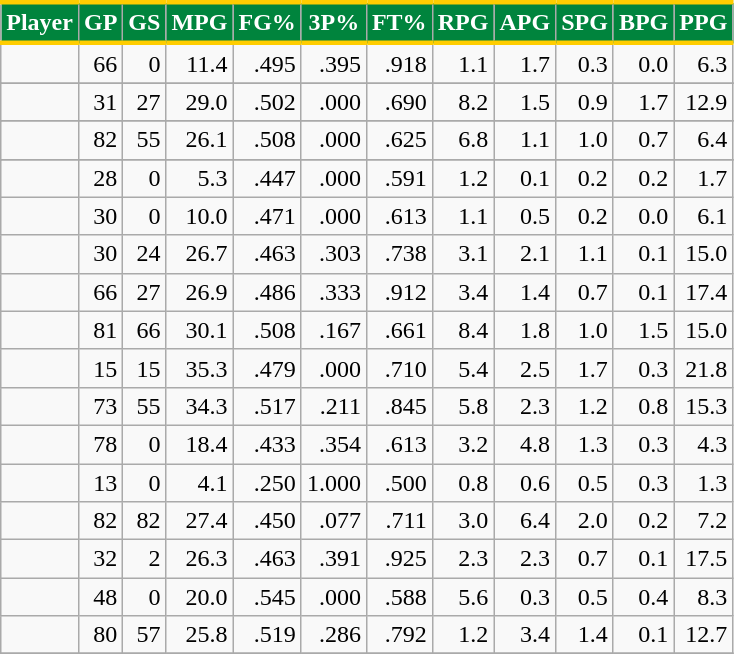<table class="wikitable sortable" style="text-align:right;">
<tr>
<th style="background:#00843D; color:#FFFFFF; border-top:#FFCD00 3px solid; border-bottom:#FFCD00 3px solid;">Player</th>
<th style="background:#00843D; color:#FFFFFF; border-top:#FFCD00 3px solid; border-bottom:#FFCD00 3px solid;">GP</th>
<th style="background:#00843D; color:#FFFFFF; border-top:#FFCD00 3px solid; border-bottom:#FFCD00 3px solid;">GS</th>
<th style="background:#00843D; color:#FFFFFF; border-top:#FFCD00 3px solid; border-bottom:#FFCD00 3px solid;">MPG</th>
<th style="background:#00843D; color:#FFFFFF; border-top:#FFCD00 3px solid; border-bottom:#FFCD00 3px solid;">FG%</th>
<th style="background:#00843D; color:#FFFFFF; border-top:#FFCD00 3px solid; border-bottom:#FFCD00 3px solid;">3P%</th>
<th style="background:#00843D; color:#FFFFFF; border-top:#FFCD00 3px solid; border-bottom:#FFCD00 3px solid;">FT%</th>
<th style="background:#00843D; color:#FFFFFF; border-top:#FFCD00 3px solid; border-bottom:#FFCD00 3px solid;">RPG</th>
<th style="background:#00843D; color:#FFFFFF; border-top:#FFCD00 3px solid; border-bottom:#FFCD00 3px solid;">APG</th>
<th style="background:#00843D; color:#FFFFFF; border-top:#FFCD00 3px solid; border-bottom:#FFCD00 3px solid;">SPG</th>
<th style="background:#00843D; color:#FFFFFF; border-top:#FFCD00 3px solid; border-bottom:#FFCD00 3px solid;">BPG</th>
<th style="background:#00843D; color:#FFFFFF; border-top:#FFCD00 3px solid; border-bottom:#FFCD00 3px solid;">PPG</th>
</tr>
<tr>
<td></td>
<td>66</td>
<td>0</td>
<td>11.4</td>
<td>.495</td>
<td>.395</td>
<td>.918</td>
<td>1.1</td>
<td>1.7</td>
<td>0.3</td>
<td>0.0</td>
<td>6.3</td>
</tr>
<tr>
</tr>
<tr>
<td></td>
<td>31</td>
<td>27</td>
<td>29.0</td>
<td>.502</td>
<td>.000</td>
<td>.690</td>
<td>8.2</td>
<td>1.5</td>
<td>0.9</td>
<td>1.7</td>
<td>12.9</td>
</tr>
<tr>
</tr>
<tr>
<td></td>
<td>82</td>
<td>55</td>
<td>26.1</td>
<td>.508</td>
<td>.000</td>
<td>.625</td>
<td>6.8</td>
<td>1.1</td>
<td>1.0</td>
<td>0.7</td>
<td>6.4</td>
</tr>
<tr>
</tr>
<tr>
<td></td>
<td>28</td>
<td>0</td>
<td>5.3</td>
<td>.447</td>
<td>.000</td>
<td>.591</td>
<td>1.2</td>
<td>0.1</td>
<td>0.2</td>
<td>0.2</td>
<td>1.7</td>
</tr>
<tr>
<td></td>
<td>30</td>
<td>0</td>
<td>10.0</td>
<td>.471</td>
<td>.000</td>
<td>.613</td>
<td>1.1</td>
<td>0.5</td>
<td>0.2</td>
<td>0.0</td>
<td>6.1</td>
</tr>
<tr>
<td></td>
<td>30</td>
<td>24</td>
<td>26.7</td>
<td>.463</td>
<td>.303</td>
<td>.738</td>
<td>3.1</td>
<td>2.1</td>
<td>1.1</td>
<td>0.1</td>
<td>15.0</td>
</tr>
<tr>
<td></td>
<td>66</td>
<td>27</td>
<td>26.9</td>
<td>.486</td>
<td>.333</td>
<td>.912</td>
<td>3.4</td>
<td>1.4</td>
<td>0.7</td>
<td>0.1</td>
<td>17.4</td>
</tr>
<tr>
<td></td>
<td>81</td>
<td>66</td>
<td>30.1</td>
<td>.508</td>
<td>.167</td>
<td>.661</td>
<td>8.4</td>
<td>1.8</td>
<td>1.0</td>
<td>1.5</td>
<td>15.0</td>
</tr>
<tr>
<td></td>
<td>15</td>
<td>15</td>
<td>35.3</td>
<td>.479</td>
<td>.000</td>
<td>.710</td>
<td>5.4</td>
<td>2.5</td>
<td>1.7</td>
<td>0.3</td>
<td>21.8</td>
</tr>
<tr>
<td></td>
<td>73</td>
<td>55</td>
<td>34.3</td>
<td>.517</td>
<td>.211</td>
<td>.845</td>
<td>5.8</td>
<td>2.3</td>
<td>1.2</td>
<td>0.8</td>
<td>15.3</td>
</tr>
<tr>
<td></td>
<td>78</td>
<td>0</td>
<td>18.4</td>
<td>.433</td>
<td>.354</td>
<td>.613</td>
<td>3.2</td>
<td>4.8</td>
<td>1.3</td>
<td>0.3</td>
<td>4.3</td>
</tr>
<tr>
<td></td>
<td>13</td>
<td>0</td>
<td>4.1</td>
<td>.250</td>
<td>1.000</td>
<td>.500</td>
<td>0.8</td>
<td>0.6</td>
<td>0.5</td>
<td>0.3</td>
<td>1.3</td>
</tr>
<tr>
<td></td>
<td>82</td>
<td>82</td>
<td>27.4</td>
<td>.450</td>
<td>.077</td>
<td>.711</td>
<td>3.0</td>
<td>6.4</td>
<td>2.0</td>
<td>0.2</td>
<td>7.2</td>
</tr>
<tr>
<td></td>
<td>32</td>
<td>2</td>
<td>26.3</td>
<td>.463</td>
<td>.391</td>
<td>.925</td>
<td>2.3</td>
<td>2.3</td>
<td>0.7</td>
<td>0.1</td>
<td>17.5</td>
</tr>
<tr>
<td></td>
<td>48</td>
<td>0</td>
<td>20.0</td>
<td>.545</td>
<td>.000</td>
<td>.588</td>
<td>5.6</td>
<td>0.3</td>
<td>0.5</td>
<td>0.4</td>
<td>8.3</td>
</tr>
<tr>
<td></td>
<td>80</td>
<td>57</td>
<td>25.8</td>
<td>.519</td>
<td>.286</td>
<td>.792</td>
<td>1.2</td>
<td>3.4</td>
<td>1.4</td>
<td>0.1</td>
<td>12.7</td>
</tr>
<tr>
</tr>
</table>
